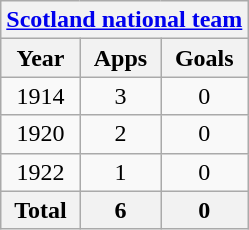<table class="wikitable" style="text-align:center">
<tr>
<th colspan=3><a href='#'>Scotland national team</a></th>
</tr>
<tr>
<th>Year</th>
<th>Apps</th>
<th>Goals</th>
</tr>
<tr>
<td>1914</td>
<td>3</td>
<td>0</td>
</tr>
<tr>
<td>1920</td>
<td>2</td>
<td>0</td>
</tr>
<tr>
<td>1922</td>
<td>1</td>
<td>0</td>
</tr>
<tr>
<th>Total</th>
<th>6</th>
<th>0</th>
</tr>
</table>
